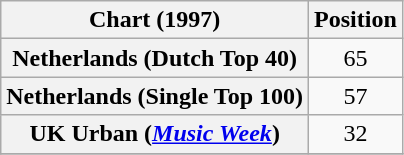<table class="wikitable sortable plainrowheaders">
<tr>
<th>Chart (1997)</th>
<th>Position</th>
</tr>
<tr>
<th scope="row">Netherlands (Dutch Top 40)</th>
<td align=center>65</td>
</tr>
<tr>
<th scope="row">Netherlands (Single Top 100)</th>
<td align=center>57</td>
</tr>
<tr>
<th scope="row">UK Urban (<em><a href='#'>Music Week</a></em>)</th>
<td align="center">32</td>
</tr>
<tr>
</tr>
</table>
